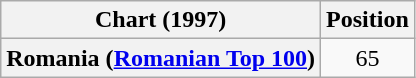<table class="wikitable sortable plainrowheaders" style="text-align:center">
<tr>
<th scope="col">Chart (1997)</th>
<th scope="col">Position</th>
</tr>
<tr>
<th scope="row">Romania (<a href='#'>Romanian Top 100</a>)</th>
<td>65</td>
</tr>
</table>
